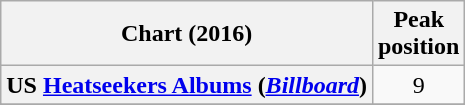<table class="wikitable plainrowheaders sortable" style="text-align:center;" border="1">
<tr>
<th scope="col">Chart (2016)</th>
<th scope="col">Peak<br>position</th>
</tr>
<tr>
<th scope="row">US <a href='#'>Heatseekers Albums</a> (<em><a href='#'>Billboard</a></em>)</th>
<td>9</td>
</tr>
<tr>
</tr>
<tr>
</tr>
<tr>
</tr>
</table>
